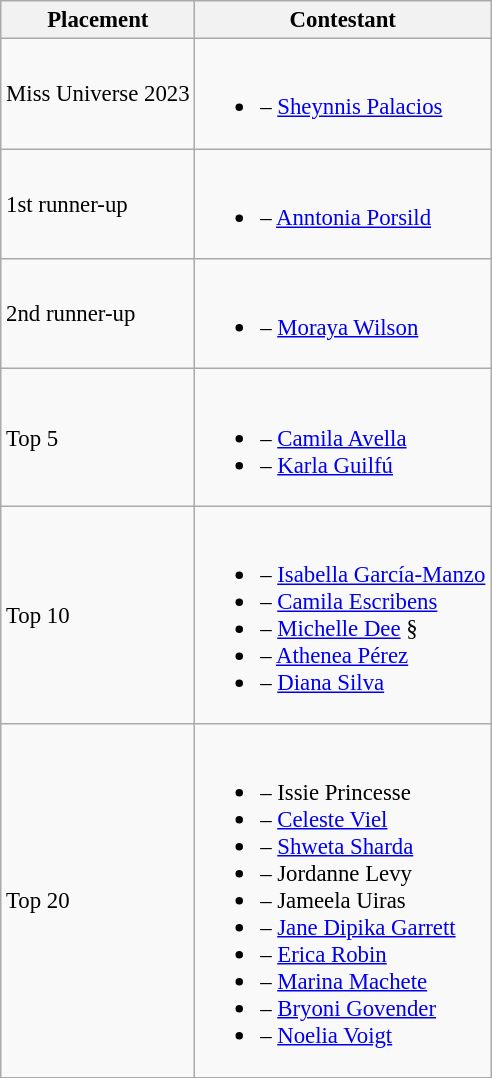<table class="wikitable sortable" style="font-size: 95%;">
<tr>
<th>Placement</th>
<th>Contestant</th>
</tr>
<tr>
<td>Miss Universe 2023</td>
<td><br><ul><li> – <a href='#'>Sheynnis Palacios</a></li></ul></td>
</tr>
<tr>
<td>1st runner-up</td>
<td><br><ul><li> – <a href='#'>Anntonia Porsild</a></li></ul></td>
</tr>
<tr>
<td>2nd runner-up</td>
<td><br><ul><li> – <a href='#'>Moraya Wilson</a></li></ul></td>
</tr>
<tr>
<td>Top 5</td>
<td><br><ul><li> – <a href='#'>Camila Avella</a></li><li> – <a href='#'>Karla Guilfú</a></li></ul></td>
</tr>
<tr>
<td>Top 10</td>
<td><br><ul><li> – <a href='#'>Isabella García-Manzo</a></li><li> – <a href='#'>Camila Escribens</a></li><li> – <a href='#'>Michelle Dee</a> §</li><li> – <a href='#'>Athenea Pérez</a></li><li> – <a href='#'>Diana Silva</a></li></ul></td>
</tr>
<tr>
<td>Top 20</td>
<td><br><ul><li> – Issie Princesse</li><li> – <a href='#'>Celeste Viel</a></li><li> – <a href='#'>Shweta Sharda</a></li><li> – Jordanne Levy</li><li> – Jameela Uiras</li><li> – <a href='#'>Jane Dipika Garrett</a></li><li> – <a href='#'>Erica Robin</a></li><li> – <a href='#'>Marina Machete</a></li><li> – <a href='#'>Bryoni Govender</a></li><li> – <a href='#'>Noelia Voigt</a></li></ul></td>
</tr>
</table>
